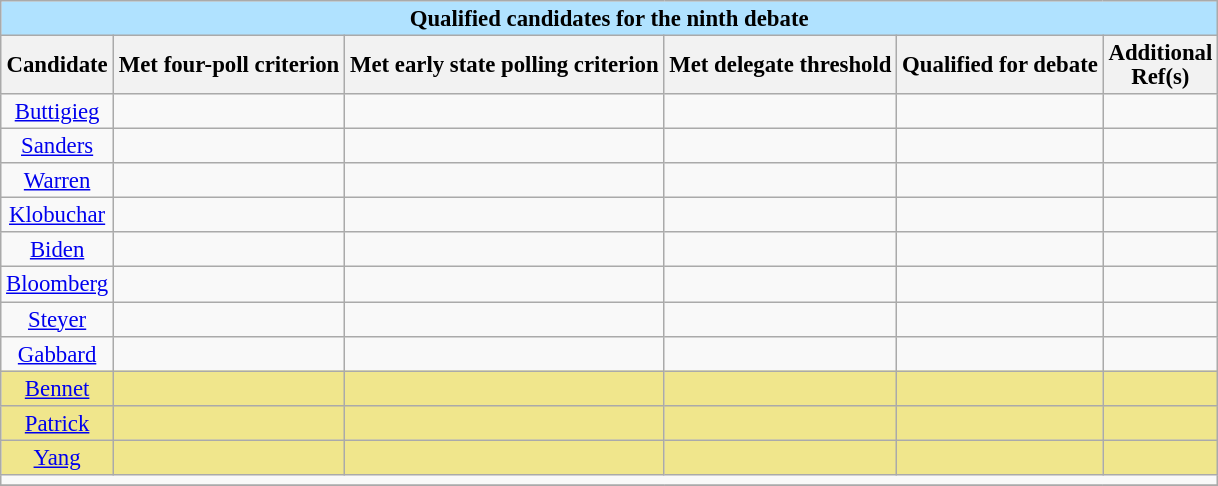<table class="wikitable collapsible collapsed" style="text-align:center;font-size:95%;line-height:16px;">
<tr>
<td colspan="7" style="color:black; vertical-align:top; text-align:center; background-color:#B0E2FF;" class="table-no"><strong>Qualified candidates for the ninth debate</strong></td>
</tr>
<tr>
<th>Candidate</th>
<th>Met four-poll criterion</th>
<th>Met early state polling criterion<br></th>
<th>Met delegate threshold</th>
<th>Qualified for debate</th>
<th class="unsortable">Additional<br>Ref(s)</th>
</tr>
<tr>
<td><a href='#'>Buttigieg</a></td>
<td><br></td>
<td><br></td>
<td><br></td>
<td></td>
<td></td>
</tr>
<tr>
<td><a href='#'>Sanders</a></td>
<td><br></td>
<td><br></td>
<td><br></td>
<td></td>
<td></td>
</tr>
<tr>
<td><a href='#'>Warren</a></td>
<td><br></td>
<td><br></td>
<td><br></td>
<td></td>
<td></td>
</tr>
<tr>
<td><a href='#'>Klobuchar</a></td>
<td><br></td>
<td><br></td>
<td><br></td>
<td></td>
<td></td>
</tr>
<tr>
<td><a href='#'>Biden</a></td>
<td><br></td>
<td><br></td>
<td><br></td>
<td></td>
<td></td>
</tr>
<tr>
<td><a href='#'>Bloomberg</a></td>
<td><br></td>
<td><br></td>
<td><br></td>
<td></td>
<td></td>
</tr>
<tr>
<td><a href='#'>Steyer</a></td>
<td><br></td>
<td><br></td>
<td><br></td>
<td></td>
<td></td>
</tr>
<tr>
<td><a href='#'>Gabbard</a></td>
<td><br></td>
<td><br></td>
<td><br></td>
<td></td>
<td></td>
</tr>
<tr style="background:#f0e68c;">
<td><a href='#'>Bennet</a></td>
<td><br></td>
<td><br></td>
<td><br></td>
<td></td>
<td></td>
</tr>
<tr style="background:#f0e68c;">
<td><a href='#'>Patrick</a></td>
<td><br></td>
<td><br></td>
<td><br></td>
<td></td>
<td></td>
</tr>
<tr style="background:#f0e68c;">
<td><a href='#'>Yang</a></td>
<td><br></td>
<td><br></td>
<td><br></td>
<td></td>
<td></td>
</tr>
<tr>
<td colspan=6 class="table-no" style="text-align:left;"></td>
</tr>
<tr>
</tr>
</table>
